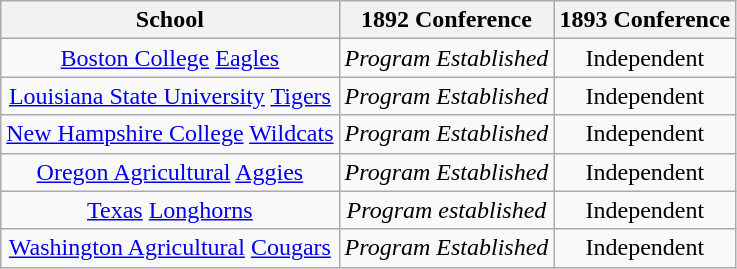<table class="wikitable sortable" style="text-align:center;">
<tr>
<th>School</th>
<th>1892 Conference</th>
<th>1893 Conference</th>
</tr>
<tr>
<td><a href='#'>Boston College</a> <a href='#'>Eagles</a></td>
<td><em>Program Established</em></td>
<td>Independent</td>
</tr>
<tr>
<td><a href='#'>Louisiana State University</a> <a href='#'>Tigers</a></td>
<td><em>Program Established</em></td>
<td>Independent</td>
</tr>
<tr>
<td><a href='#'>New Hampshire College</a> <a href='#'>Wildcats</a></td>
<td><em>Program Established</em></td>
<td>Independent</td>
</tr>
<tr>
<td><a href='#'>Oregon Agricultural</a> <a href='#'>Aggies</a></td>
<td><em>Program Established</em></td>
<td>Independent</td>
</tr>
<tr>
<td><a href='#'>Texas</a> <a href='#'>Longhorns</a></td>
<td><em>Program established</em></td>
<td>Independent</td>
</tr>
<tr>
<td><a href='#'>Washington Agricultural</a> <a href='#'>Cougars</a></td>
<td><em>Program Established</em></td>
<td>Independent</td>
</tr>
</table>
